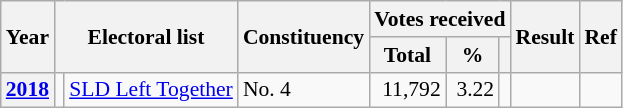<table class="wikitable" style="font-size: 90%;">
<tr>
<th rowspan="2">Year</th>
<th rowspan="2" colspan="2">Electoral list</th>
<th rowspan="2">Constituency</th>
<th colspan="3">Votes received</th>
<th rowspan="2">Result</th>
<th rowspan="2">Ref</th>
</tr>
<tr>
<th>Total</th>
<th>%</th>
<th></th>
</tr>
<tr>
<th><a href='#'>2018</a></th>
<td></td>
<td><a href='#'>SLD Left Together</a></td>
<td>No. 4</td>
<td style="text-align: right;">11,792</td>
<td style="text-align: right;">3.22</td>
<td></td>
<td></td>
<td></td>
</tr>
</table>
